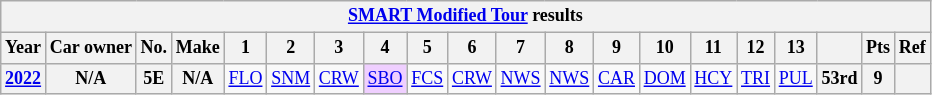<table class="wikitable" style="text-align:center; font-size:75%">
<tr>
<th colspan=38><a href='#'>SMART Modified Tour</a> results</th>
</tr>
<tr>
<th>Year</th>
<th>Car owner</th>
<th>No.</th>
<th>Make</th>
<th>1</th>
<th>2</th>
<th>3</th>
<th>4</th>
<th>5</th>
<th>6</th>
<th>7</th>
<th>8</th>
<th>9</th>
<th>10</th>
<th>11</th>
<th>12</th>
<th>13</th>
<th></th>
<th>Pts</th>
<th>Ref</th>
</tr>
<tr>
<th><a href='#'>2022</a></th>
<th>N/A</th>
<th>5E</th>
<th>N/A</th>
<td><a href='#'>FLO</a></td>
<td><a href='#'>SNM</a></td>
<td><a href='#'>CRW</a></td>
<td style="background:#EFCFFF;"><a href='#'>SBO</a><br></td>
<td><a href='#'>FCS</a></td>
<td><a href='#'>CRW</a></td>
<td><a href='#'>NWS</a></td>
<td><a href='#'>NWS</a></td>
<td><a href='#'>CAR</a></td>
<td><a href='#'>DOM</a></td>
<td><a href='#'>HCY</a></td>
<td><a href='#'>TRI</a></td>
<td><a href='#'>PUL</a></td>
<th>53rd</th>
<th>9</th>
<th></th>
</tr>
</table>
